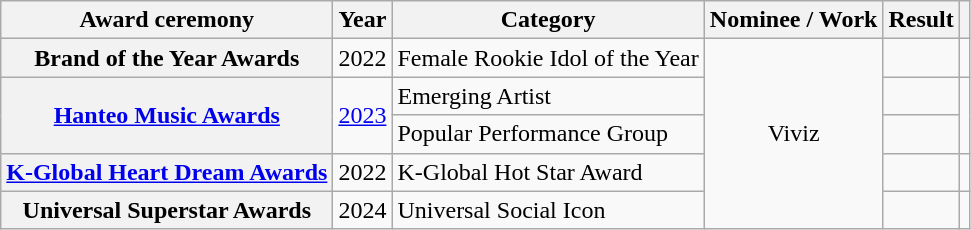<table class="wikitable plainrowheaders sortable" style="text-align:center">
<tr>
<th scope="col">Award ceremony</th>
<th scope="col">Year</th>
<th scope="col">Category</th>
<th scope="col">Nominee / Work</th>
<th scope="col">Result</th>
<th scope="col" class="unsortable"></th>
</tr>
<tr>
<th scope="row">Brand of the Year Awards</th>
<td>2022</td>
<td style="text-align:left">Female Rookie Idol of the Year</td>
<td rowspan="5">Viviz</td>
<td></td>
<td></td>
</tr>
<tr>
<th scope="row" rowspan="2"><a href='#'>Hanteo Music Awards</a></th>
<td rowspan="2"><a href='#'>2023</a></td>
<td style="text-align:left">Emerging Artist</td>
<td></td>
<td rowspan="2"></td>
</tr>
<tr>
<td style="text-align:left">Popular Performance Group</td>
<td></td>
</tr>
<tr>
<th scope="row"><a href='#'>K-Global Heart Dream Awards</a></th>
<td>2022</td>
<td style="text-align:left">K-Global Hot Star Award</td>
<td></td>
<td></td>
</tr>
<tr>
<th scope="row">Universal Superstar Awards</th>
<td>2024</td>
<td style="text-align:left">Universal Social Icon</td>
<td></td>
<td></td>
</tr>
</table>
